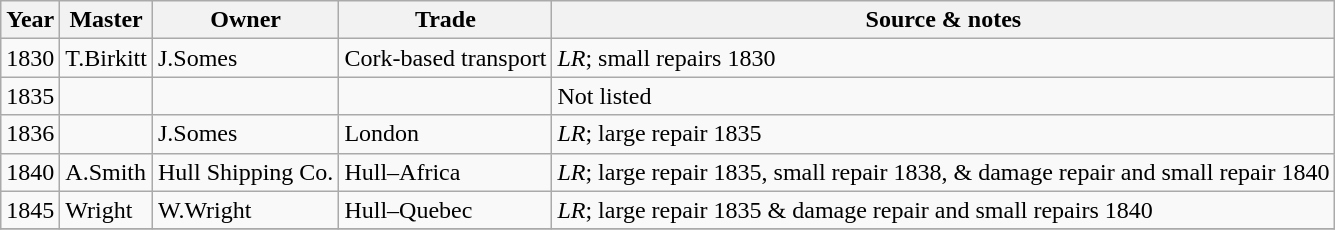<table class="sortable wikitable">
<tr>
<th>Year</th>
<th>Master</th>
<th>Owner</th>
<th>Trade</th>
<th>Source & notes</th>
</tr>
<tr>
<td>1830</td>
<td>T.Birkitt</td>
<td>J.Somes</td>
<td>Cork-based transport</td>
<td><em>LR</em>; small repairs 1830</td>
</tr>
<tr>
<td>1835</td>
<td></td>
<td></td>
<td></td>
<td>Not listed</td>
</tr>
<tr>
<td>1836</td>
<td></td>
<td>J.Somes</td>
<td>London</td>
<td><em>LR</em>; large repair 1835</td>
</tr>
<tr>
<td>1840</td>
<td>A.Smith</td>
<td>Hull Shipping Co.</td>
<td>Hull–Africa</td>
<td><em>LR</em>; large repair 1835, small repair 1838, & damage repair and small repair 1840</td>
</tr>
<tr>
<td>1845</td>
<td>Wright</td>
<td>W.Wright</td>
<td>Hull–Quebec</td>
<td><em>LR</em>; large repair 1835 & damage repair and small repairs 1840</td>
</tr>
<tr>
</tr>
</table>
